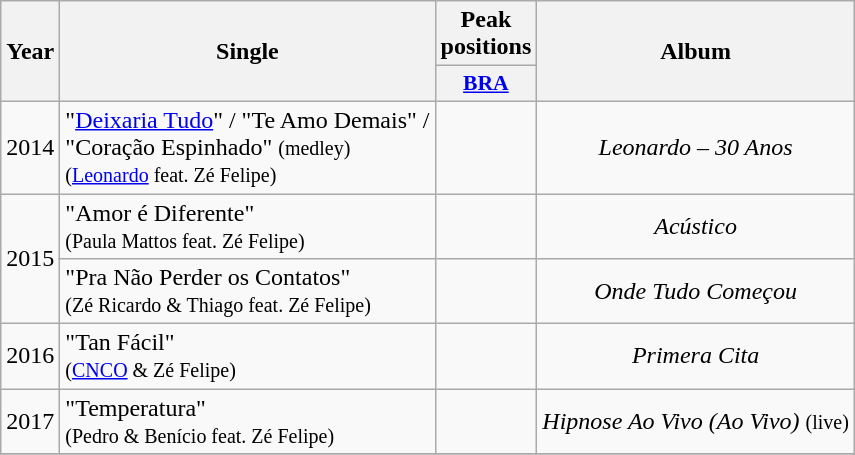<table class="wikitable plainrowheaders" style="text-align:center;">
<tr>
<th rowspan="2">Year</th>
<th rowspan="2">Single</th>
<th colspan="1">Peak positions</th>
<th rowspan="2">Album</th>
</tr>
<tr>
<th scope="col" style="width:3em;font-size:90%;"><a href='#'>BRA</a><br></th>
</tr>
<tr>
<td style="text-align:center;" rowspan="1">2014</td>
<td style="text-align:left;">"<a href='#'>Deixaria Tudo</a>" / "Te Amo Demais" / <br>"Coração Espinhado" <small>(medley)</small><br><small>(<a href='#'>Leonardo</a> feat. Zé Felipe)</small></td>
<td style="text-align:center;"></td>
<td style="text-align:center;" rowspan=1><em>Leonardo – 30 Anos</em></td>
</tr>
<tr>
<td style="text-align:center;" rowspan="2">2015</td>
<td style="text-align:left;">"Amor é Diferente"<br><small>(Paula Mattos feat. Zé Felipe)</small></td>
<td style="text-align:center;"></td>
<td style="text-align:center;" rowspan=1><em>Acústico</em></td>
</tr>
<tr>
<td style="text-align:left;">"Pra Não Perder os Contatos"<br><small>(Zé Ricardo & Thiago feat. Zé Felipe)</small></td>
<td style="text-align:center;"></td>
<td style="text-align:center;" rowspan=1><em>Onde Tudo Começou</em></td>
</tr>
<tr>
<td style="text-align:center;" rowspan="1">2016</td>
<td style="text-align:left;">"Tan Fácil"<br><small>(<a href='#'>CNCO</a> & Zé Felipe)</small></td>
<td style="text-align:center;"></td>
<td style="text-align:center;" rowspan=1><em>Primera Cita</em></td>
</tr>
<tr>
<td style="text-align:center;" rowspan="1">2017</td>
<td style="text-align:left;">"Temperatura"<br><small>(Pedro & Benício feat. Zé Felipe)</small></td>
<td style="text-align:center;"></td>
<td style="text-align:center;" rowspan=1><em>Hipnose Ao Vivo (Ao Vivo)</em> <small>(live)</small></td>
</tr>
<tr>
</tr>
</table>
